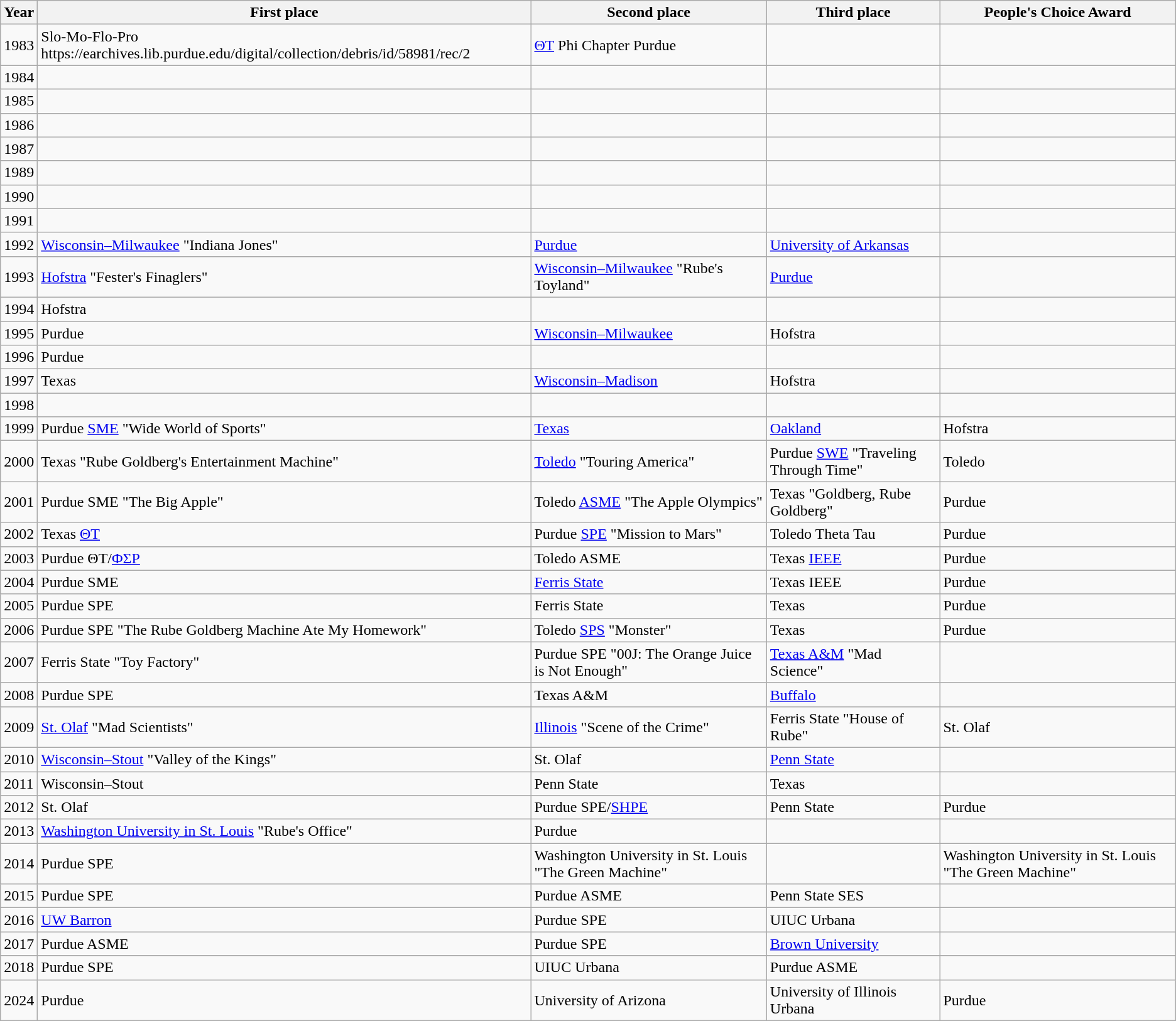<table class="wikitable">
<tr>
<th>Year</th>
<th>First place</th>
<th>Second place</th>
<th>Third place</th>
<th>People's Choice Award</th>
</tr>
<tr>
<td>1983</td>
<td>Slo-Mo-Flo-Pro https://earchives.lib.purdue.edu/digital/collection/debris/id/58981/rec/2</td>
<td><a href='#'>ΘΤ</a>  Phi Chapter Purdue</td>
<td></td>
<td></td>
</tr>
<tr>
<td>1984</td>
<td></td>
<td></td>
<td></td>
<td></td>
</tr>
<tr>
<td>1985</td>
<td></td>
<td></td>
<td></td>
<td></td>
</tr>
<tr>
<td>1986</td>
<td></td>
<td></td>
<td></td>
<td></td>
</tr>
<tr>
<td>1987</td>
<td></td>
<td></td>
<td></td>
<td></td>
</tr>
<tr>
<td>1989</td>
<td></td>
<td></td>
<td></td>
<td></td>
</tr>
<tr>
<td>1990</td>
<td></td>
<td></td>
<td></td>
<td></td>
</tr>
<tr>
<td>1991</td>
<td></td>
<td></td>
<td></td>
<td></td>
</tr>
<tr>
<td>1992</td>
<td><a href='#'>Wisconsin–Milwaukee</a> "Indiana Jones"</td>
<td><a href='#'>Purdue</a></td>
<td><a href='#'>University of Arkansas</a></td>
<td></td>
</tr>
<tr>
<td>1993</td>
<td><a href='#'>Hofstra</a> "Fester's Finaglers"</td>
<td><a href='#'>Wisconsin–Milwaukee</a> "Rube's Toyland"</td>
<td><a href='#'>Purdue</a></td>
<td></td>
</tr>
<tr>
<td>1994</td>
<td>Hofstra</td>
<td></td>
<td></td>
<td></td>
</tr>
<tr>
<td>1995</td>
<td>Purdue</td>
<td><a href='#'>Wisconsin–Milwaukee</a></td>
<td>Hofstra</td>
<td></td>
</tr>
<tr>
<td>1996</td>
<td>Purdue</td>
<td></td>
<td></td>
<td></td>
</tr>
<tr>
<td>1997</td>
<td>Texas</td>
<td><a href='#'>Wisconsin–Madison</a></td>
<td>Hofstra</td>
<td></td>
</tr>
<tr>
<td>1998</td>
<td></td>
<td></td>
<td></td>
<td></td>
</tr>
<tr>
<td>1999</td>
<td>Purdue <a href='#'>SME</a> "Wide World of Sports"</td>
<td><a href='#'>Texas</a></td>
<td><a href='#'>Oakland</a></td>
<td>Hofstra</td>
</tr>
<tr>
<td>2000</td>
<td>Texas "Rube Goldberg's Entertainment Machine"</td>
<td><a href='#'>Toledo</a> "Touring America"</td>
<td>Purdue <a href='#'>SWE</a> "Traveling Through Time"</td>
<td>Toledo</td>
</tr>
<tr>
<td>2001</td>
<td>Purdue SME "The Big Apple"</td>
<td>Toledo <a href='#'>ASME</a> "The Apple Olympics"</td>
<td>Texas "Goldberg, Rube Goldberg"</td>
<td>Purdue</td>
</tr>
<tr>
<td>2002</td>
<td>Texas <a href='#'>ΘΤ</a></td>
<td>Purdue <a href='#'>SPE</a> "Mission to Mars"</td>
<td>Toledo Theta Tau</td>
<td>Purdue</td>
</tr>
<tr>
<td>2003</td>
<td>Purdue ΘΤ/<a href='#'>ΦΣΡ</a></td>
<td>Toledo ASME</td>
<td>Texas <a href='#'>IEEE</a></td>
<td>Purdue</td>
</tr>
<tr>
<td>2004</td>
<td>Purdue SME</td>
<td><a href='#'>Ferris State</a></td>
<td>Texas IEEE</td>
<td>Purdue</td>
</tr>
<tr>
<td>2005</td>
<td>Purdue SPE</td>
<td>Ferris State</td>
<td>Texas</td>
<td>Purdue</td>
</tr>
<tr>
<td>2006</td>
<td>Purdue SPE "The Rube Goldberg Machine Ate My Homework"</td>
<td>Toledo <a href='#'>SPS</a> "Monster"</td>
<td>Texas</td>
<td>Purdue</td>
</tr>
<tr>
<td>2007</td>
<td>Ferris State "Toy Factory"</td>
<td>Purdue SPE "00J: The Orange Juice is Not Enough"</td>
<td><a href='#'>Texas A&M</a> "Mad Science"</td>
<td></td>
</tr>
<tr>
<td>2008</td>
<td>Purdue SPE</td>
<td>Texas A&M</td>
<td><a href='#'>Buffalo</a></td>
<td></td>
</tr>
<tr>
<td>2009</td>
<td><a href='#'>St. Olaf</a> "Mad Scientists"</td>
<td><a href='#'>Illinois</a> "Scene of the Crime"</td>
<td>Ferris State "House of Rube"</td>
<td>St. Olaf</td>
</tr>
<tr>
<td>2010</td>
<td><a href='#'>Wisconsin–Stout</a> "Valley of the Kings"</td>
<td>St. Olaf</td>
<td><a href='#'>Penn State</a></td>
<td></td>
</tr>
<tr>
<td>2011</td>
<td>Wisconsin–Stout</td>
<td>Penn State</td>
<td>Texas</td>
<td></td>
</tr>
<tr>
<td>2012</td>
<td>St. Olaf</td>
<td>Purdue SPE/<a href='#'>SHPE</a></td>
<td>Penn State</td>
<td>Purdue</td>
</tr>
<tr>
<td>2013</td>
<td><a href='#'>Washington University in St. Louis</a> "Rube's Office"</td>
<td>Purdue</td>
<td></td>
<td></td>
</tr>
<tr>
<td>2014</td>
<td>Purdue SPE</td>
<td>Washington University in St. Louis "The Green Machine"</td>
<td></td>
<td>Washington University in St. Louis "The Green Machine"</td>
</tr>
<tr>
<td>2015</td>
<td>Purdue SPE</td>
<td>Purdue ASME</td>
<td>Penn State SES</td>
<td></td>
</tr>
<tr>
<td>2016</td>
<td><a href='#'>UW Barron</a></td>
<td>Purdue SPE</td>
<td>UIUC Urbana</td>
<td></td>
</tr>
<tr>
<td>2017</td>
<td>Purdue ASME</td>
<td>Purdue SPE</td>
<td><a href='#'>Brown University</a></td>
<td></td>
</tr>
<tr>
<td>2018</td>
<td>Purdue SPE</td>
<td>UIUC Urbana</td>
<td>Purdue ASME</td>
<td></td>
</tr>
<tr>
<td>2024</td>
<td>Purdue</td>
<td>University of Arizona</td>
<td>University of Illinois Urbana</td>
<td>Purdue</td>
</tr>
</table>
